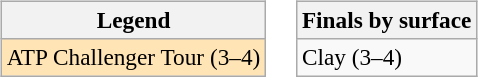<table>
<tr valign=top>
<td><br><table class=wikitable style=font-size:97%>
<tr>
<th>Legend</th>
</tr>
<tr bgcolor=moccasin>
<td>ATP Challenger Tour (3–4)</td>
</tr>
</table>
</td>
<td><br><table class=wikitable style=font-size:97%>
<tr>
<th>Finals by surface</th>
</tr>
<tr>
<td>Clay (3–4)</td>
</tr>
</table>
</td>
</tr>
</table>
